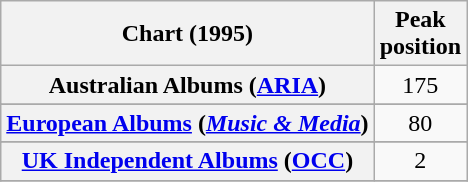<table class="wikitable sortable plainrowheaders" style="text-align:center">
<tr>
<th scope="col">Chart (1995)</th>
<th scope="col">Peak<br>position</th>
</tr>
<tr>
<th scope="row">Australian Albums (<a href='#'>ARIA</a>)</th>
<td>175</td>
</tr>
<tr>
</tr>
<tr>
</tr>
<tr>
<th scope="row"><a href='#'>European Albums</a> (<em><a href='#'>Music & Media</a></em>)</th>
<td>80</td>
</tr>
<tr>
</tr>
<tr>
</tr>
<tr>
</tr>
<tr>
</tr>
<tr>
<th scope="row"><a href='#'>UK Independent Albums</a> (<a href='#'>OCC</a>)</th>
<td>2</td>
</tr>
<tr>
</tr>
</table>
